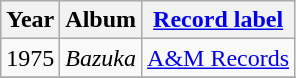<table class="wikitable" style=text-align:center;>
<tr>
<th>Year</th>
<th>Album</th>
<th><a href='#'>Record label</a></th>
</tr>
<tr>
<td>1975</td>
<td align=left><em>Bazuka</em></td>
<td rowspan="1"><a href='#'>A&M Records</a></td>
</tr>
<tr>
</tr>
</table>
